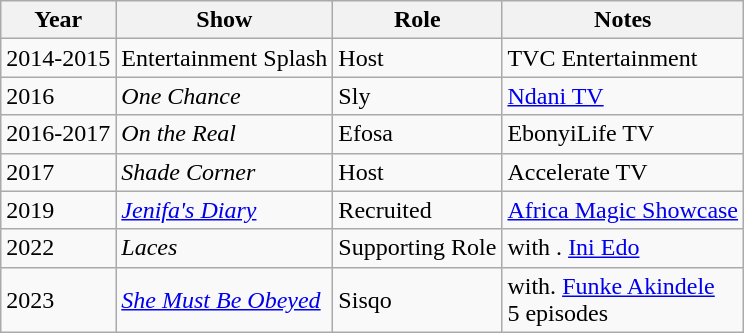<table class="wikitable">
<tr>
<th>Year</th>
<th>Show</th>
<th>Role</th>
<th>Notes</th>
</tr>
<tr>
<td>2014-2015</td>
<td>Entertainment Splash</td>
<td>Host</td>
<td>TVC Entertainment</td>
</tr>
<tr>
<td>2016</td>
<td><em>One Chance</em></td>
<td>Sly</td>
<td><a href='#'>Ndani TV</a></td>
</tr>
<tr>
<td>2016-2017</td>
<td><em>On the Real</em></td>
<td>Efosa</td>
<td>EbonyiLife TV</td>
</tr>
<tr>
<td>2017</td>
<td><em>Shade Corner</em></td>
<td>Host</td>
<td>Accelerate TV</td>
</tr>
<tr>
<td>2019</td>
<td><em><a href='#'>Jenifa's Diary</a></em></td>
<td>Recruited</td>
<td><a href='#'>Africa Magic Showcase</a></td>
</tr>
<tr>
<td>2022</td>
<td><em>Laces</em></td>
<td>Supporting Role</td>
<td>with . <a href='#'>Ini Edo</a></td>
</tr>
<tr>
<td>2023</td>
<td><em><a href='#'>She Must Be Obeyed</a></em></td>
<td>Sisqo</td>
<td>with. <a href='#'>Funke Akindele</a><br>5 episodes</td>
</tr>
</table>
